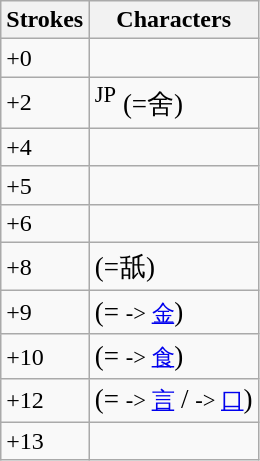<table class="wikitable">
<tr>
<th>Strokes</th>
<th>Characters</th>
</tr>
<tr>
<td>+0</td>
<td style="font-size: large;"></td>
</tr>
<tr>
<td>+2</td>
<td style="font-size: large;"> <sup>JP</sup> (=舍) </td>
</tr>
<tr>
<td>+4</td>
<td style="font-size: large;"></td>
</tr>
<tr>
<td>+5</td>
<td style="font-size: large;"></td>
</tr>
<tr>
<td>+6</td>
<td style="font-size: large;"></td>
</tr>
<tr>
<td>+8</td>
<td style="font-size: large;"> (=舐)  </td>
</tr>
<tr>
<td>+9</td>
<td style="font-size: large;"> (= <small>-> <a href='#'>金</a></small>) </td>
</tr>
<tr>
<td>+10</td>
<td style="font-size: large;"> (= <small>-> <a href='#'>食</a></small>)</td>
</tr>
<tr>
<td>+12</td>
<td style="font-size: large;"> (= <small>-> <a href='#'>言</a></small> /  <small>-> <a href='#'>口</a></small>)</td>
</tr>
<tr>
<td>+13</td>
<td style="font-size: large;"></td>
</tr>
</table>
